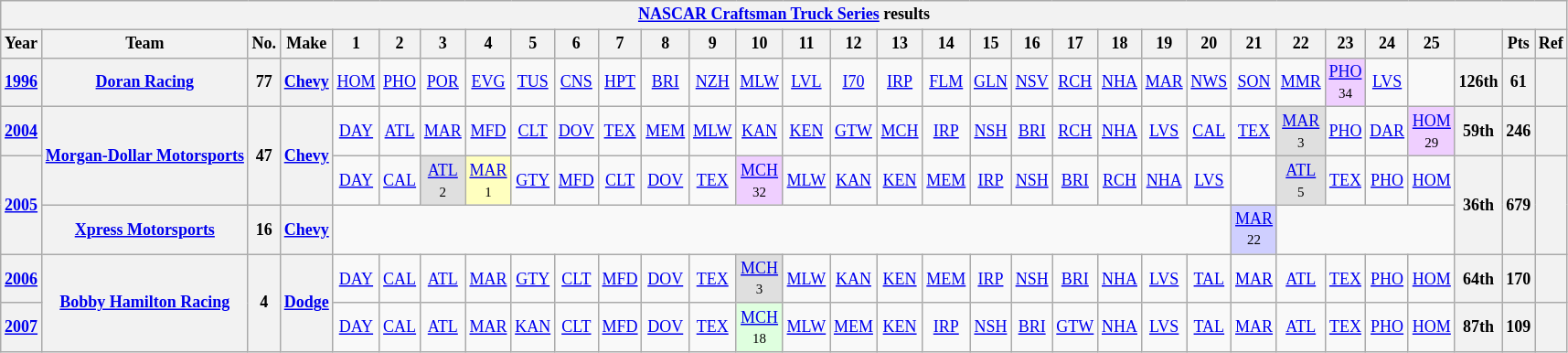<table class="wikitable" style="text-align:center; font-size:75%">
<tr>
<th colspan=32><a href='#'>NASCAR Craftsman Truck Series</a> results</th>
</tr>
<tr>
<th>Year</th>
<th>Team</th>
<th>No.</th>
<th>Make</th>
<th>1</th>
<th>2</th>
<th>3</th>
<th>4</th>
<th>5</th>
<th>6</th>
<th>7</th>
<th>8</th>
<th>9</th>
<th>10</th>
<th>11</th>
<th>12</th>
<th>13</th>
<th>14</th>
<th>15</th>
<th>16</th>
<th>17</th>
<th>18</th>
<th>19</th>
<th>20</th>
<th>21</th>
<th>22</th>
<th>23</th>
<th>24</th>
<th>25</th>
<th></th>
<th>Pts</th>
<th>Ref</th>
</tr>
<tr>
<th><a href='#'>1996</a></th>
<th><a href='#'>Doran Racing</a></th>
<th>77</th>
<th><a href='#'>Chevy</a></th>
<td><a href='#'>HOM</a></td>
<td><a href='#'>PHO</a></td>
<td><a href='#'>POR</a></td>
<td><a href='#'>EVG</a></td>
<td><a href='#'>TUS</a></td>
<td><a href='#'>CNS</a></td>
<td><a href='#'>HPT</a></td>
<td><a href='#'>BRI</a></td>
<td><a href='#'>NZH</a></td>
<td><a href='#'>MLW</a></td>
<td><a href='#'>LVL</a></td>
<td><a href='#'>I70</a></td>
<td><a href='#'>IRP</a></td>
<td><a href='#'>FLM</a></td>
<td><a href='#'>GLN</a></td>
<td><a href='#'>NSV</a></td>
<td><a href='#'>RCH</a></td>
<td><a href='#'>NHA</a></td>
<td><a href='#'>MAR</a></td>
<td><a href='#'>NWS</a></td>
<td><a href='#'>SON</a></td>
<td><a href='#'>MMR</a></td>
<td style="background:#EFCFFF;"><a href='#'>PHO</a><br><small>34</small></td>
<td><a href='#'>LVS</a></td>
<td></td>
<th>126th</th>
<th>61</th>
<th></th>
</tr>
<tr>
<th><a href='#'>2004</a></th>
<th rowspan=2><a href='#'>Morgan-Dollar Motorsports</a></th>
<th rowspan=2>47</th>
<th rowspan=2><a href='#'>Chevy</a></th>
<td><a href='#'>DAY</a></td>
<td><a href='#'>ATL</a></td>
<td><a href='#'>MAR</a></td>
<td><a href='#'>MFD</a></td>
<td><a href='#'>CLT</a></td>
<td><a href='#'>DOV</a></td>
<td><a href='#'>TEX</a></td>
<td><a href='#'>MEM</a></td>
<td><a href='#'>MLW</a></td>
<td><a href='#'>KAN</a></td>
<td><a href='#'>KEN</a></td>
<td><a href='#'>GTW</a></td>
<td><a href='#'>MCH</a></td>
<td><a href='#'>IRP</a></td>
<td><a href='#'>NSH</a></td>
<td><a href='#'>BRI</a></td>
<td><a href='#'>RCH</a></td>
<td><a href='#'>NHA</a></td>
<td><a href='#'>LVS</a></td>
<td><a href='#'>CAL</a></td>
<td><a href='#'>TEX</a></td>
<td style="background:#DFDFDF;"><a href='#'>MAR</a><br><small>3</small></td>
<td><a href='#'>PHO</a></td>
<td><a href='#'>DAR</a></td>
<td style="background:#EFCFFF;"><a href='#'>HOM</a><br><small>29</small></td>
<th>59th</th>
<th>246</th>
<th></th>
</tr>
<tr>
<th rowspan=2><a href='#'>2005</a></th>
<td><a href='#'>DAY</a></td>
<td><a href='#'>CAL</a></td>
<td style="background:#DFDFDF;"><a href='#'>ATL</a><br><small>2</small></td>
<td style="background:#FFFFBF;"><a href='#'>MAR</a><br><small>1</small></td>
<td><a href='#'>GTY</a></td>
<td><a href='#'>MFD</a></td>
<td><a href='#'>CLT</a></td>
<td><a href='#'>DOV</a></td>
<td><a href='#'>TEX</a></td>
<td style="background:#EFCFFF;"><a href='#'>MCH</a><br><small>32</small></td>
<td><a href='#'>MLW</a></td>
<td><a href='#'>KAN</a></td>
<td><a href='#'>KEN</a></td>
<td><a href='#'>MEM</a></td>
<td><a href='#'>IRP</a></td>
<td><a href='#'>NSH</a></td>
<td><a href='#'>BRI</a></td>
<td><a href='#'>RCH</a></td>
<td><a href='#'>NHA</a></td>
<td><a href='#'>LVS</a></td>
<td></td>
<td style="background:#DFDFDF;"><a href='#'>ATL</a><br><small>5</small></td>
<td><a href='#'>TEX</a></td>
<td><a href='#'>PHO</a></td>
<td><a href='#'>HOM</a></td>
<th rowspan=2>36th</th>
<th rowspan=2>679</th>
<th rowspan=2></th>
</tr>
<tr>
<th><a href='#'>Xpress Motorsports</a></th>
<th>16</th>
<th><a href='#'>Chevy</a></th>
<td colspan=20></td>
<td style="background:#CFCFFF;"><a href='#'>MAR</a><br><small>22</small></td>
<td colspan=4></td>
</tr>
<tr>
<th><a href='#'>2006</a></th>
<th rowspan=2><a href='#'>Bobby Hamilton Racing</a></th>
<th rowspan=2>4</th>
<th rowspan=2><a href='#'>Dodge</a></th>
<td><a href='#'>DAY</a></td>
<td><a href='#'>CAL</a></td>
<td><a href='#'>ATL</a></td>
<td><a href='#'>MAR</a></td>
<td><a href='#'>GTY</a></td>
<td><a href='#'>CLT</a></td>
<td><a href='#'>MFD</a></td>
<td><a href='#'>DOV</a></td>
<td><a href='#'>TEX</a></td>
<td style="background:#DFDFDF;"><a href='#'>MCH</a><br><small>3</small></td>
<td><a href='#'>MLW</a></td>
<td><a href='#'>KAN</a></td>
<td><a href='#'>KEN</a></td>
<td><a href='#'>MEM</a></td>
<td><a href='#'>IRP</a></td>
<td><a href='#'>NSH</a></td>
<td><a href='#'>BRI</a></td>
<td><a href='#'>NHA</a></td>
<td><a href='#'>LVS</a></td>
<td><a href='#'>TAL</a></td>
<td><a href='#'>MAR</a></td>
<td><a href='#'>ATL</a></td>
<td><a href='#'>TEX</a></td>
<td><a href='#'>PHO</a></td>
<td><a href='#'>HOM</a></td>
<th>64th</th>
<th>170</th>
<th></th>
</tr>
<tr>
<th><a href='#'>2007</a></th>
<td><a href='#'>DAY</a></td>
<td><a href='#'>CAL</a></td>
<td><a href='#'>ATL</a></td>
<td><a href='#'>MAR</a></td>
<td><a href='#'>KAN</a></td>
<td><a href='#'>CLT</a></td>
<td><a href='#'>MFD</a></td>
<td><a href='#'>DOV</a></td>
<td><a href='#'>TEX</a></td>
<td style="background:#DFFFDF;"><a href='#'>MCH</a><br><small>18</small></td>
<td><a href='#'>MLW</a></td>
<td><a href='#'>MEM</a></td>
<td><a href='#'>KEN</a></td>
<td><a href='#'>IRP</a></td>
<td><a href='#'>NSH</a></td>
<td><a href='#'>BRI</a></td>
<td><a href='#'>GTW</a></td>
<td><a href='#'>NHA</a></td>
<td><a href='#'>LVS</a></td>
<td><a href='#'>TAL</a></td>
<td><a href='#'>MAR</a></td>
<td><a href='#'>ATL</a></td>
<td><a href='#'>TEX</a></td>
<td><a href='#'>PHO</a></td>
<td><a href='#'>HOM</a></td>
<th>87th</th>
<th>109</th>
<th></th>
</tr>
</table>
